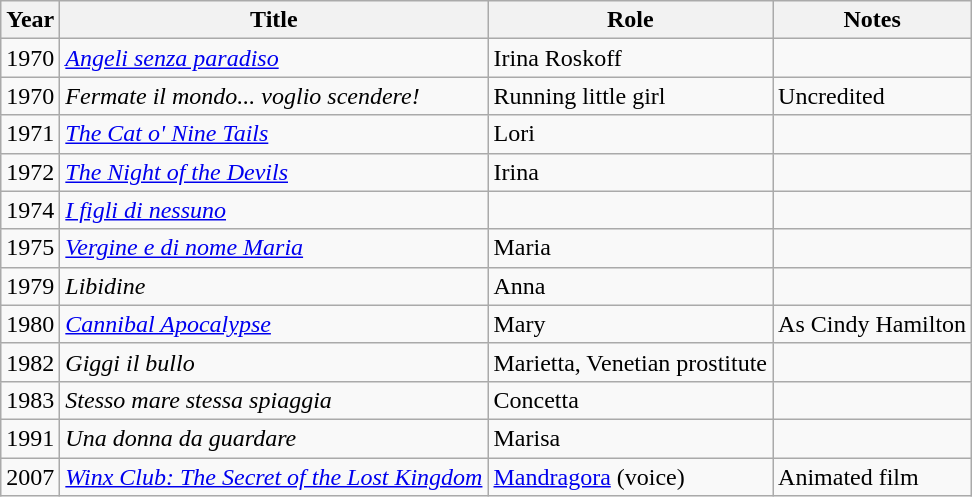<table class="wikitable sortable">
<tr>
<th>Year</th>
<th>Title</th>
<th>Role</th>
<th class="unsortable">Notes</th>
</tr>
<tr>
<td>1970</td>
<td><em><a href='#'>Angeli senza paradiso</a></em></td>
<td>Irina Roskoff</td>
<td></td>
</tr>
<tr>
<td>1970</td>
<td><em>Fermate il mondo... voglio scendere!</em></td>
<td>Running little girl</td>
<td>Uncredited</td>
</tr>
<tr>
<td>1971</td>
<td><em><a href='#'>The Cat o' Nine Tails</a></em></td>
<td>Lori</td>
<td></td>
</tr>
<tr>
<td>1972</td>
<td><em><a href='#'>The Night of the Devils</a></em></td>
<td>Irina</td>
<td></td>
</tr>
<tr>
<td>1974</td>
<td><em><a href='#'>I figli di nessuno</a></em></td>
<td></td>
<td></td>
</tr>
<tr>
<td>1975</td>
<td><em><a href='#'>Vergine e di nome Maria</a></em></td>
<td>Maria</td>
<td></td>
</tr>
<tr>
<td>1979</td>
<td><em>Libidine</em></td>
<td>Anna</td>
<td></td>
</tr>
<tr>
<td>1980</td>
<td><em><a href='#'>Cannibal Apocalypse</a></em></td>
<td>Mary</td>
<td>As Cindy Hamilton</td>
</tr>
<tr>
<td>1982</td>
<td><em>Giggi il bullo</em></td>
<td>Marietta, Venetian prostitute</td>
<td></td>
</tr>
<tr>
<td>1983</td>
<td><em>Stesso mare stessa spiaggia</em></td>
<td>Concetta</td>
<td></td>
</tr>
<tr>
<td>1991</td>
<td><em>Una donna da guardare</em></td>
<td>Marisa</td>
<td></td>
</tr>
<tr>
<td>2007</td>
<td><em><a href='#'>Winx Club: The Secret of the Lost Kingdom</a></em></td>
<td><a href='#'>Mandragora</a> (voice)</td>
<td>Animated film</td>
</tr>
</table>
